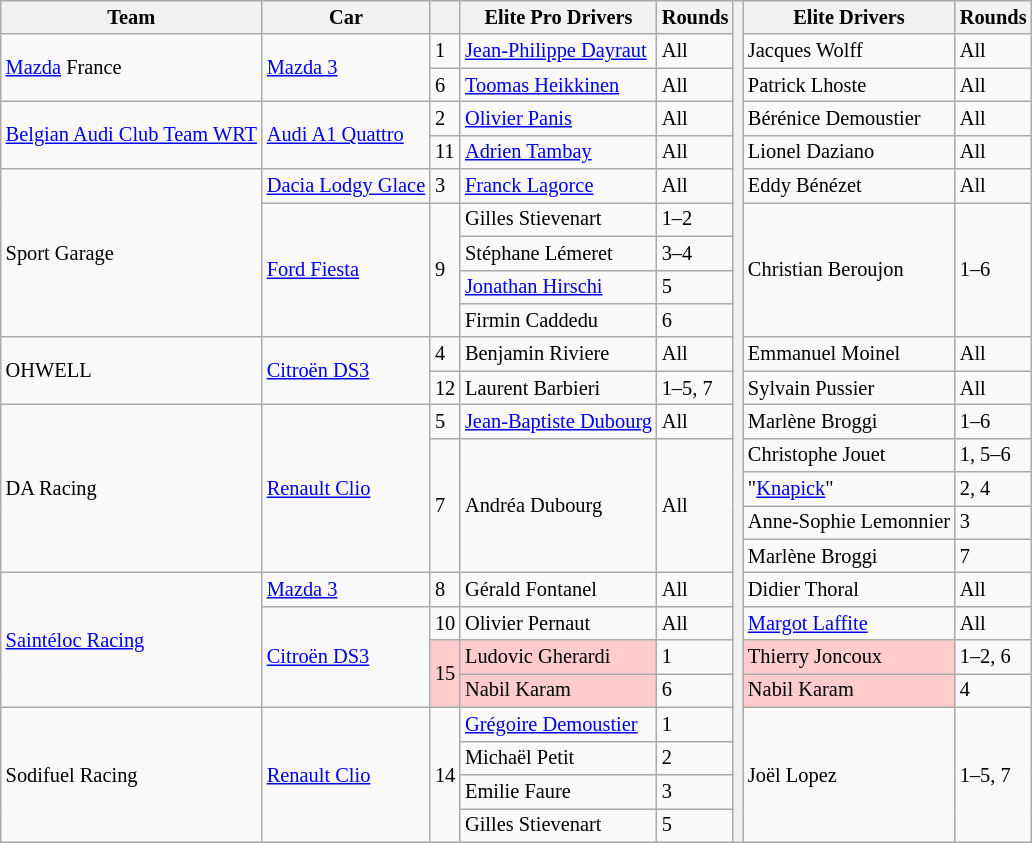<table class="wikitable" style="font-size: 85%">
<tr>
<th>Team</th>
<th>Car</th>
<th></th>
<th>Elite Pro Drivers</th>
<th>Rounds</th>
<th rowspan=25></th>
<th>Elite Drivers</th>
<th>Rounds</th>
</tr>
<tr>
<td rowspan=2> <a href='#'>Mazda</a> France</td>
<td rowspan=2><a href='#'>Mazda 3</a></td>
<td>1</td>
<td> <a href='#'>Jean-Philippe Dayraut</a></td>
<td>All</td>
<td> Jacques Wolff</td>
<td>All</td>
</tr>
<tr>
<td>6</td>
<td> <a href='#'>Toomas Heikkinen</a></td>
<td>All</td>
<td> Patrick Lhoste</td>
<td>All</td>
</tr>
<tr>
<td rowspan=2> <a href='#'>Belgian Audi Club Team WRT</a></td>
<td rowspan=2><a href='#'>Audi A1 Quattro</a></td>
<td>2</td>
<td> <a href='#'>Olivier Panis</a></td>
<td>All</td>
<td> Bérénice Demoustier</td>
<td>All</td>
</tr>
<tr>
<td>11</td>
<td> <a href='#'>Adrien Tambay</a></td>
<td>All</td>
<td> Lionel Daziano</td>
<td>All</td>
</tr>
<tr>
<td rowspan=5> Sport Garage</td>
<td><a href='#'>Dacia Lodgy Glace</a></td>
<td>3</td>
<td> <a href='#'>Franck Lagorce</a></td>
<td>All</td>
<td> Eddy Bénézet</td>
<td>All</td>
</tr>
<tr>
<td rowspan=4><a href='#'>Ford Fiesta</a></td>
<td rowspan=4>9</td>
<td> Gilles Stievenart</td>
<td>1–2</td>
<td rowspan=4> Christian Beroujon</td>
<td rowspan=4>1–6</td>
</tr>
<tr>
<td> Stéphane Lémeret</td>
<td>3–4</td>
</tr>
<tr>
<td> <a href='#'>Jonathan Hirschi</a></td>
<td>5</td>
</tr>
<tr>
<td> Firmin Caddedu</td>
<td>6</td>
</tr>
<tr>
<td rowspan=2> OHWELL</td>
<td rowspan=2><a href='#'>Citroën DS3</a></td>
<td>4</td>
<td> Benjamin Riviere</td>
<td>All</td>
<td> Emmanuel Moinel</td>
<td>All</td>
</tr>
<tr>
<td>12</td>
<td> Laurent Barbieri</td>
<td>1–5, 7</td>
<td> Sylvain Pussier</td>
<td>All</td>
</tr>
<tr>
<td rowspan=5> DA Racing</td>
<td rowspan=5><a href='#'>Renault Clio</a></td>
<td>5</td>
<td> <a href='#'>Jean-Baptiste Dubourg</a></td>
<td>All</td>
<td> Marlène Broggi</td>
<td>1–6</td>
</tr>
<tr>
<td rowspan=4>7</td>
<td rowspan=4> Andréa Dubourg</td>
<td rowspan=4>All</td>
<td> Christophe Jouet</td>
<td>1, 5–6</td>
</tr>
<tr>
<td> "<a href='#'>Knapick</a>"</td>
<td>2, 4</td>
</tr>
<tr>
<td> Anne-Sophie Lemonnier</td>
<td>3</td>
</tr>
<tr>
<td> Marlène Broggi</td>
<td>7</td>
</tr>
<tr>
<td rowspan=4> <a href='#'>Saintéloc Racing</a></td>
<td><a href='#'>Mazda 3</a></td>
<td>8</td>
<td> Gérald Fontanel</td>
<td>All</td>
<td> Didier Thoral</td>
<td>All</td>
</tr>
<tr>
<td rowspan=3><a href='#'>Citroën DS3</a></td>
<td>10</td>
<td> Olivier Pernaut</td>
<td>All</td>
<td> <a href='#'>Margot Laffite</a></td>
<td>All</td>
</tr>
<tr>
<td style="background:#FFCCCC;" rowspan=2>15</td>
<td style="background:#FFCCCC;"> Ludovic Gherardi</td>
<td>1</td>
<td style="background:#FFCCCC;"> Thierry Joncoux</td>
<td>1–2, 6</td>
</tr>
<tr>
<td style="background:#FFCCCC;"> Nabil Karam</td>
<td>6</td>
<td style="background:#FFCCCC;"> Nabil Karam</td>
<td>4</td>
</tr>
<tr>
<td rowspan=4> Sodifuel Racing</td>
<td rowspan=4><a href='#'>Renault Clio</a></td>
<td rowspan=4>14</td>
<td> <a href='#'>Grégoire Demoustier</a></td>
<td>1</td>
<td rowspan=4> Joël Lopez</td>
<td rowspan=4>1–5, 7</td>
</tr>
<tr>
<td> Michaël Petit</td>
<td>2</td>
</tr>
<tr>
<td> Emilie Faure</td>
<td>3</td>
</tr>
<tr>
<td> Gilles Stievenart</td>
<td>5</td>
</tr>
</table>
